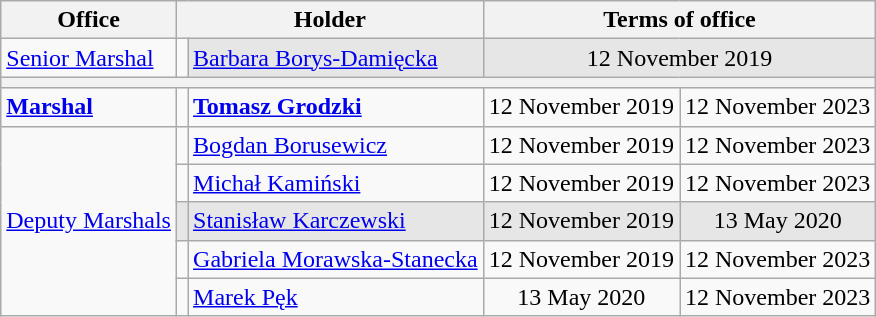<table class="wikitable" style="text-align: center;">
<tr>
<th>Office</th>
<th colspan="2">Holder</th>
<th colspan="2">Terms of office</th>
</tr>
<tr>
<td style="text-align: left;"><a href='#'>Senior Marshal</a></td>
<td></td>
<td style="background: #E6E6E6; text-align: left;"><a href='#'>Barbara Borys-Damięcka</a></td>
<td colspan="2" style="background: #E6E6E6;">12 November 2019</td>
</tr>
<tr>
<th colspan="5" cheigh=1em></th>
</tr>
<tr>
<td style="text-align: left;"><strong><a href='#'>Marshal</a></strong></td>
<td></td>
<td style="text-align: left;"><strong><a href='#'>Tomasz Grodzki</a></strong></td>
<td>12 November 2019</td>
<td>12 November 2023</td>
</tr>
<tr>
<td rowspan="5" style="text-align: left;"><a href='#'>Deputy Marshals</a></td>
<td></td>
<td style="text-align: left;"><a href='#'>Bogdan Borusewicz</a></td>
<td>12 November 2019</td>
<td>12 November 2023</td>
</tr>
<tr>
<td></td>
<td style="text-align: left;"><a href='#'>Michał Kamiński</a></td>
<td>12 November 2019</td>
<td>12 November 2023</td>
</tr>
<tr style="background: #E6E6E6;">
<td></td>
<td style="text-align: left;"><a href='#'>Stanisław Karczewski</a></td>
<td>12 November 2019</td>
<td>13 May 2020</td>
</tr>
<tr>
<td></td>
<td style="text-align: left;"><a href='#'>Gabriela Morawska-Stanecka</a></td>
<td>12 November 2019</td>
<td>12 November 2023</td>
</tr>
<tr>
<td></td>
<td style="text-align: left;"><a href='#'>Marek Pęk</a></td>
<td>13 May 2020</td>
<td>12 November 2023</td>
</tr>
</table>
